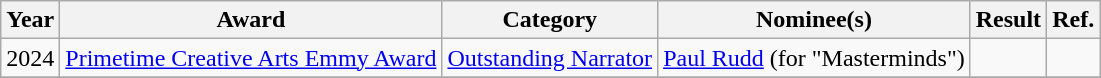<table class="wikitable">
<tr>
<th>Year</th>
<th>Award</th>
<th>Category</th>
<th>Nominee(s)</th>
<th>Result</th>
<th>Ref.</th>
</tr>
<tr>
<td>2024</td>
<td><a href='#'>Primetime Creative Arts Emmy Award</a></td>
<td><a href='#'>Outstanding Narrator</a></td>
<td><a href='#'>Paul Rudd</a>  (for "Masterminds")</td>
<td></td>
<td style="text-align:center;"></td>
</tr>
<tr>
</tr>
</table>
